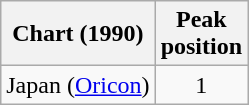<table class="wikitable sortable plainrowheaders">
<tr>
<th scope="col">Chart (1990)</th>
<th scope="col">Peak<br>position</th>
</tr>
<tr>
<td>Japan (<a href='#'>Oricon</a>)</td>
<td style="text-align:center;">1</td>
</tr>
</table>
